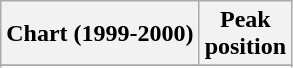<table class="wikitable sortable plainrowheaders" style="text-align:center">
<tr>
<th scope="col">Chart (1999-2000)</th>
<th scope="col">Peak<br>position</th>
</tr>
<tr>
</tr>
<tr>
</tr>
<tr>
</tr>
<tr>
</tr>
</table>
